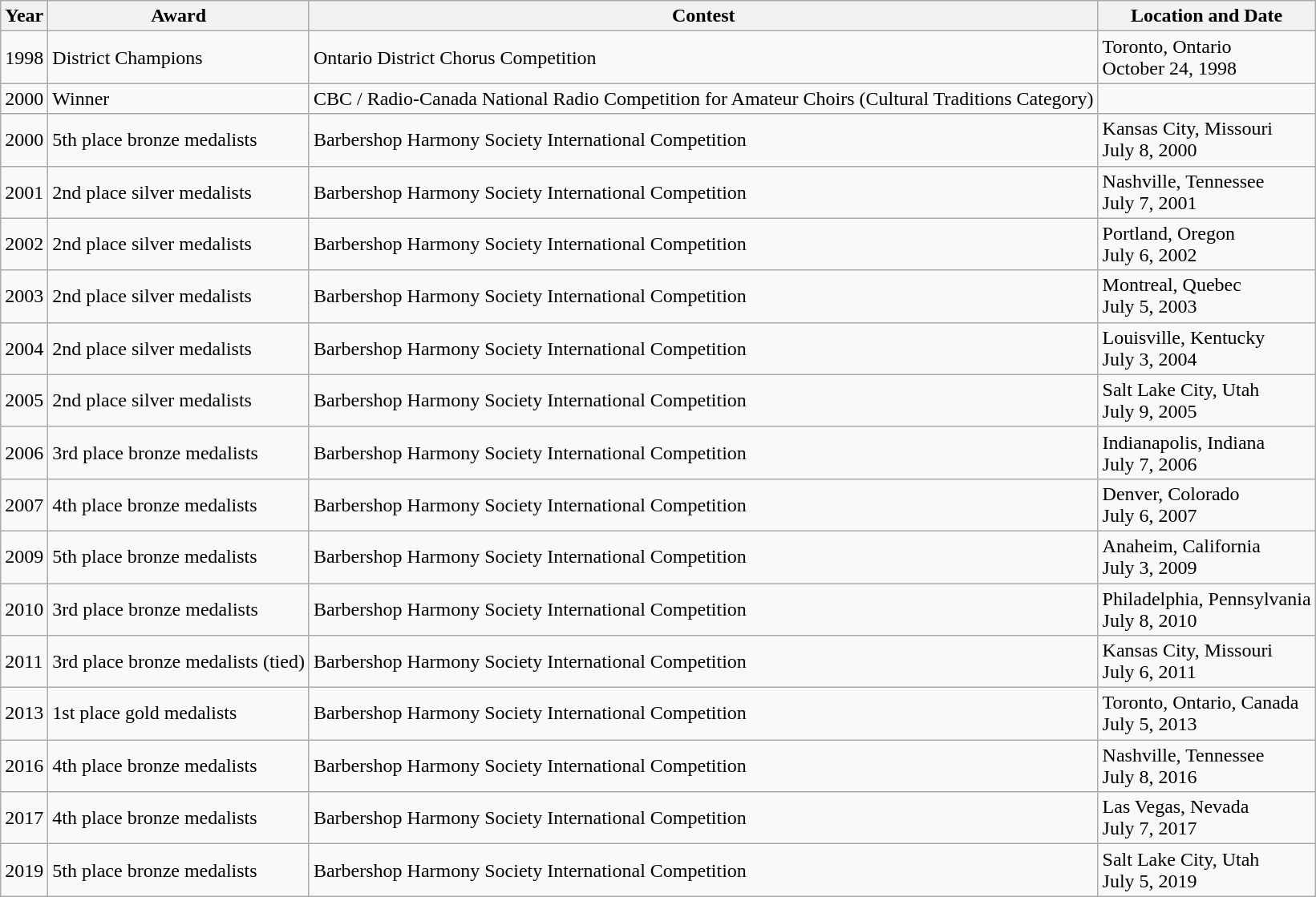<table class="wikitable sortable">
<tr>
<th>Year</th>
<th>Award</th>
<th>Contest</th>
<th>Location and Date</th>
</tr>
<tr>
<td>1998</td>
<td>District Champions</td>
<td>Ontario District Chorus Competition</td>
<td>Toronto, Ontario<br>October 24, 1998</td>
</tr>
<tr>
<td>2000</td>
<td>Winner</td>
<td>CBC / Radio-Canada National Radio Competition for Amateur Choirs (Cultural Traditions Category)</td>
<td> </td>
</tr>
<tr>
<td>2000</td>
<td>5th place bronze medalists</td>
<td>Barbershop Harmony Society International Competition</td>
<td>Kansas City, Missouri<br>July 8, 2000</td>
</tr>
<tr>
<td>2001</td>
<td>2nd place silver medalists</td>
<td>Barbershop Harmony Society International Competition</td>
<td>Nashville, Tennessee<br>July 7, 2001</td>
</tr>
<tr>
<td>2002</td>
<td>2nd place silver medalists</td>
<td>Barbershop Harmony Society International Competition</td>
<td>Portland, Oregon<br>July 6, 2002</td>
</tr>
<tr>
<td>2003</td>
<td>2nd place silver medalists</td>
<td>Barbershop Harmony Society International Competition</td>
<td>Montreal, Quebec<br>July 5, 2003</td>
</tr>
<tr>
<td>2004</td>
<td>2nd place silver medalists</td>
<td>Barbershop Harmony Society International Competition</td>
<td>Louisville, Kentucky<br>July 3, 2004</td>
</tr>
<tr>
<td>2005</td>
<td>2nd place silver medalists</td>
<td>Barbershop Harmony Society International Competition</td>
<td>Salt Lake City, Utah<br>July 9, 2005</td>
</tr>
<tr>
<td>2006</td>
<td>3rd place bronze medalists</td>
<td>Barbershop Harmony Society International Competition</td>
<td>Indianapolis, Indiana<br>July 7, 2006</td>
</tr>
<tr>
<td>2007</td>
<td>4th place bronze medalists</td>
<td>Barbershop Harmony Society International Competition</td>
<td>Denver, Colorado<br>July 6, 2007</td>
</tr>
<tr>
<td>2009</td>
<td>5th place bronze medalists</td>
<td>Barbershop Harmony Society International Competition</td>
<td>Anaheim, California<br>July 3, 2009</td>
</tr>
<tr>
<td>2010</td>
<td>3rd place bronze medalists</td>
<td>Barbershop Harmony Society International Competition</td>
<td>Philadelphia, Pennsylvania<br>July 8, 2010</td>
</tr>
<tr>
<td>2011</td>
<td>3rd place bronze medalists (tied)</td>
<td>Barbershop Harmony Society International Competition</td>
<td>Kansas City, Missouri<br>July 6, 2011</td>
</tr>
<tr>
<td>2013</td>
<td>1st place gold medalists</td>
<td>Barbershop Harmony Society International Competition</td>
<td>Toronto, Ontario, Canada<br>July 5, 2013</td>
</tr>
<tr>
<td>2016</td>
<td>4th place bronze medalists</td>
<td>Barbershop Harmony Society International Competition</td>
<td>Nashville, Tennessee<br>July 8, 2016</td>
</tr>
<tr>
<td>2017</td>
<td>4th place bronze medalists</td>
<td>Barbershop Harmony Society International Competition</td>
<td>Las Vegas, Nevada<br>July 7, 2017</td>
</tr>
<tr>
<td>2019</td>
<td>5th place bronze medalists</td>
<td>Barbershop Harmony Society International Competition</td>
<td>Salt Lake City, Utah<br>July 5, 2019</td>
</tr>
</table>
